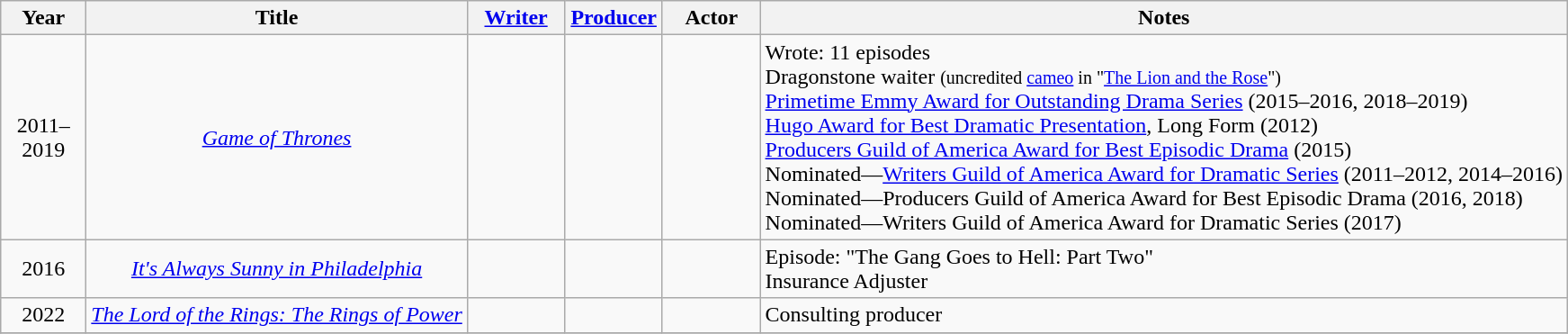<table class="wikitable sortable" style="text-align:center">
<tr>
<th width="56">Year</th>
<th>Title</th>
<th width=65><a href='#'>Writer</a></th>
<th width=65><a href='#'>Producer</a></th>
<th width=65>Actor</th>
<th>Notes</th>
</tr>
<tr>
<td>2011–2019</td>
<td><em><a href='#'>Game of Thrones</a></em></td>
<td></td>
<td></td>
<td></td>
<td style="text-align:left">Wrote: 11 episodes<br>Dragonstone waiter <small>(uncredited <a href='#'>cameo</a> in "<a href='#'>The Lion and the Rose</a>")</small><br><a href='#'>Primetime Emmy Award for Outstanding Drama Series</a> (2015–2016, 2018–2019)<br><a href='#'>Hugo Award for Best Dramatic Presentation</a>, Long Form (2012)<br><a href='#'>Producers Guild of America Award for Best Episodic Drama</a> (2015)<br>Nominated—<a href='#'>Writers Guild of America Award for Dramatic Series</a> (2011–2012, 2014–2016)<br>Nominated—Producers Guild of America Award for Best Episodic Drama (2016, 2018)<br>Nominated—Writers Guild of America Award for Dramatic Series (2017)</td>
</tr>
<tr>
<td>2016</td>
<td><em><a href='#'>It's Always Sunny in Philadelphia</a></em></td>
<td></td>
<td></td>
<td></td>
<td style="text-align:left">Episode: "The Gang Goes to Hell: Part Two"<br>Insurance Adjuster</td>
</tr>
<tr>
<td>2022</td>
<td><em><a href='#'>The Lord of the Rings: The Rings of Power</a></em></td>
<td></td>
<td></td>
<td></td>
<td style="text-align:left">Consulting producer</td>
</tr>
<tr>
</tr>
</table>
